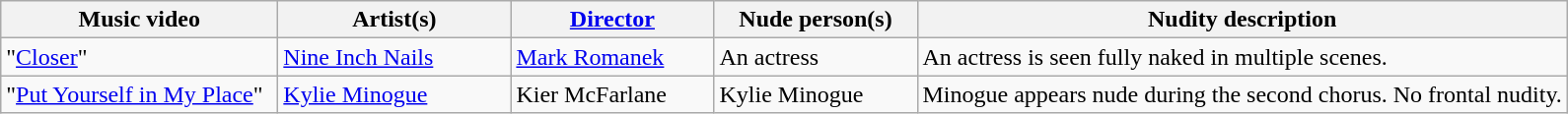<table class="wikitable">
<tr ">
<th style="width:180px;">Music video</th>
<th style="width:150px;">Artist(s)</th>
<th style="width:130px;"><a href='#'>Director</a></th>
<th style="width:130px;">Nude person(s)</th>
<th style=white-space:nowrap>Nudity description</th>
</tr>
<tr>
<td>"<a href='#'>Closer</a>"</td>
<td><a href='#'>Nine Inch Nails</a></td>
<td><a href='#'>Mark Romanek</a></td>
<td>An actress</td>
<td>An actress is seen fully naked in multiple scenes.</td>
</tr>
<tr>
<td>"<a href='#'>Put Yourself in My Place</a>"</td>
<td><a href='#'>Kylie Minogue</a></td>
<td>Kier McFarlane</td>
<td>Kylie Minogue</td>
<td>Minogue appears nude during the second chorus. No frontal nudity.</td>
</tr>
</table>
